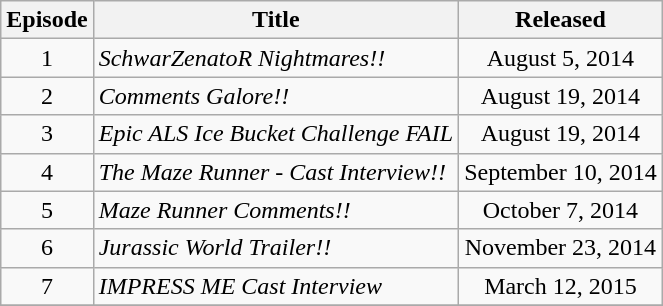<table class="wikitable">
<tr>
<th>Episode</th>
<th>Title</th>
<th>Released</th>
</tr>
<tr>
<td align="center">1</td>
<td><em>SchwarZenatoR Nightmares!!</em></td>
<td align="center">August 5, 2014</td>
</tr>
<tr>
<td align="center">2</td>
<td><em>Comments Galore!!</em></td>
<td align="center">August 19, 2014</td>
</tr>
<tr>
<td align="center">3</td>
<td><em>Epic ALS Ice Bucket Challenge FAIL</em></td>
<td align="center">August 19, 2014</td>
</tr>
<tr>
<td align="center">4</td>
<td><em>The Maze Runner - Cast Interview!!</em></td>
<td align="center">September 10, 2014</td>
</tr>
<tr>
<td align="center">5</td>
<td><em>Maze Runner Comments!!</em></td>
<td align="center">October 7, 2014</td>
</tr>
<tr>
<td align="center">6</td>
<td><em>Jurassic World Trailer!!</em></td>
<td align="center">November 23, 2014</td>
</tr>
<tr>
<td align="center">7</td>
<td><em>IMPRESS ME Cast Interview</em></td>
<td align="center">March 12, 2015</td>
</tr>
<tr>
</tr>
</table>
